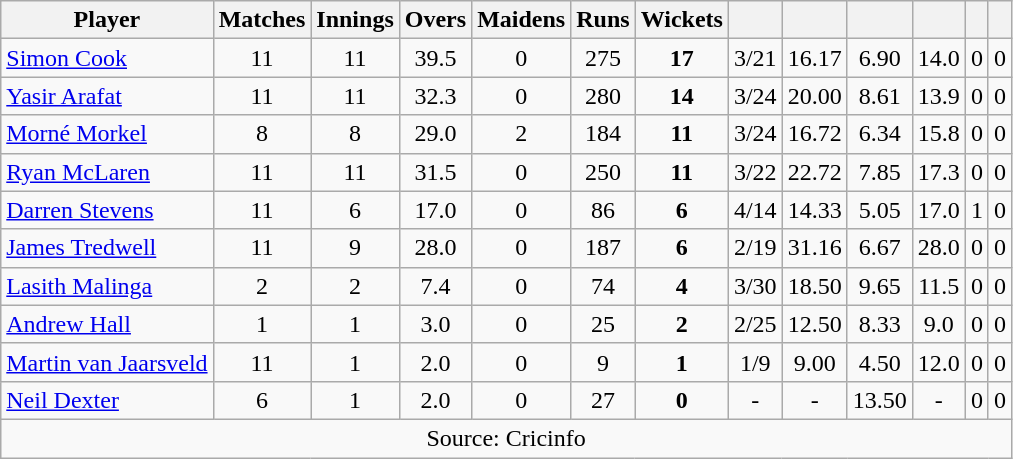<table class="wikitable" style="text-align:center">
<tr>
<th>Player</th>
<th>Matches</th>
<th>Innings</th>
<th>Overs</th>
<th>Maidens</th>
<th>Runs</th>
<th>Wickets</th>
<th></th>
<th></th>
<th></th>
<th></th>
<th></th>
<th></th>
</tr>
<tr>
<td align="left"><a href='#'>Simon Cook</a></td>
<td>11</td>
<td>11</td>
<td>39.5</td>
<td>0</td>
<td>275</td>
<td><strong>17</strong></td>
<td>3/21</td>
<td>16.17</td>
<td>6.90</td>
<td>14.0</td>
<td>0</td>
<td>0</td>
</tr>
<tr>
<td align="left"><a href='#'>Yasir Arafat</a></td>
<td>11</td>
<td>11</td>
<td>32.3</td>
<td>0</td>
<td>280</td>
<td><strong>14</strong></td>
<td>3/24</td>
<td>20.00</td>
<td>8.61</td>
<td>13.9</td>
<td>0</td>
<td>0</td>
</tr>
<tr>
<td align="left"><a href='#'>Morné Morkel</a></td>
<td>8</td>
<td>8</td>
<td>29.0</td>
<td>2</td>
<td>184</td>
<td><strong>11</strong></td>
<td>3/24</td>
<td>16.72</td>
<td>6.34</td>
<td>15.8</td>
<td>0</td>
<td>0</td>
</tr>
<tr>
<td align="left"><a href='#'>Ryan McLaren</a></td>
<td>11</td>
<td>11</td>
<td>31.5</td>
<td>0</td>
<td>250</td>
<td><strong>11</strong></td>
<td>3/22</td>
<td>22.72</td>
<td>7.85</td>
<td>17.3</td>
<td>0</td>
<td>0</td>
</tr>
<tr>
<td align="left"><a href='#'>Darren Stevens</a></td>
<td>11</td>
<td>6</td>
<td>17.0</td>
<td>0</td>
<td>86</td>
<td><strong>6</strong></td>
<td>4/14</td>
<td>14.33</td>
<td>5.05</td>
<td>17.0</td>
<td>1</td>
<td>0</td>
</tr>
<tr>
<td align="left"><a href='#'>James Tredwell</a></td>
<td>11</td>
<td>9</td>
<td>28.0</td>
<td>0</td>
<td>187</td>
<td><strong>6</strong></td>
<td>2/19</td>
<td>31.16</td>
<td>6.67</td>
<td>28.0</td>
<td>0</td>
<td>0</td>
</tr>
<tr>
<td align="left"><a href='#'>Lasith Malinga</a></td>
<td>2</td>
<td>2</td>
<td>7.4</td>
<td>0</td>
<td>74</td>
<td><strong>4</strong></td>
<td>3/30</td>
<td>18.50</td>
<td>9.65</td>
<td>11.5</td>
<td>0</td>
<td>0</td>
</tr>
<tr>
<td align="left"><a href='#'>Andrew Hall</a></td>
<td>1</td>
<td>1</td>
<td>3.0</td>
<td>0</td>
<td>25</td>
<td><strong>2</strong></td>
<td>2/25</td>
<td>12.50</td>
<td>8.33</td>
<td>9.0</td>
<td>0</td>
<td>0</td>
</tr>
<tr>
<td align="left"><a href='#'>Martin van Jaarsveld</a></td>
<td>11</td>
<td>1</td>
<td>2.0</td>
<td>0</td>
<td>9</td>
<td><strong>1</strong></td>
<td>1/9</td>
<td>9.00</td>
<td>4.50</td>
<td>12.0</td>
<td>0</td>
<td>0</td>
</tr>
<tr>
<td align="left"><a href='#'>Neil Dexter</a></td>
<td>6</td>
<td>1</td>
<td>2.0</td>
<td>0</td>
<td>27</td>
<td><strong>0</strong></td>
<td>-</td>
<td>-</td>
<td>13.50</td>
<td>-</td>
<td>0</td>
<td>0</td>
</tr>
<tr>
<td colspan="14">Source: Cricinfo</td>
</tr>
</table>
